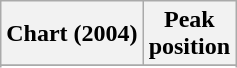<table class="wikitable plainrowheaders">
<tr>
<th scope="col">Chart (2004)</th>
<th scope="col">Peak<br>position</th>
</tr>
<tr>
</tr>
<tr>
</tr>
<tr>
</tr>
</table>
